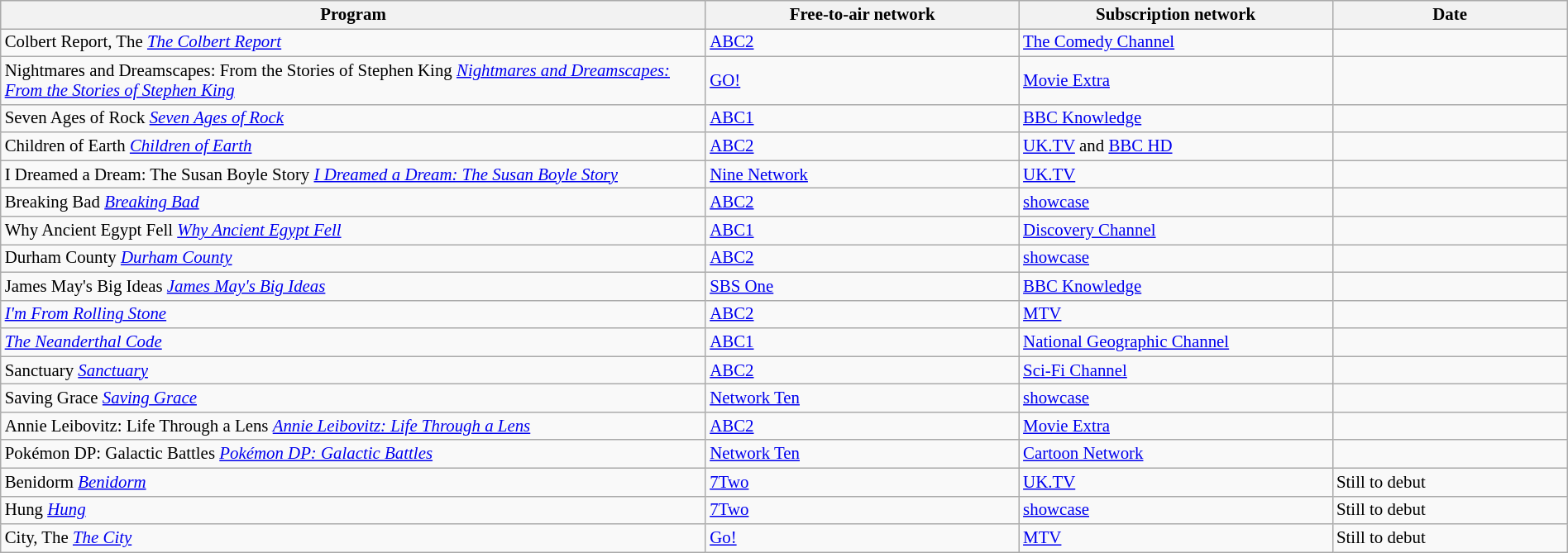<table class="wikitable sortable" width="100%" style="font-size:87%;">
<tr bgcolor="#efefef">
<th width=45%>Program</th>
<th width=20%>Free-to-air network</th>
<th width=20%>Subscription network</th>
<th width=15%>Date</th>
</tr>
<tr>
<td><span>Colbert Report, The</span> <em><a href='#'>The Colbert Report</a></em></td>
<td><a href='#'>ABC2</a></td>
<td><a href='#'>The Comedy Channel</a></td>
<td></td>
</tr>
<tr>
<td><span>Nightmares and Dreamscapes: From the Stories of Stephen King</span>  <em><a href='#'>Nightmares and Dreamscapes: From the Stories of Stephen King</a></em></td>
<td><a href='#'>GO!</a></td>
<td><a href='#'>Movie Extra</a></td>
<td></td>
</tr>
<tr>
<td><span>Seven Ages of Rock</span>  <em><a href='#'>Seven Ages of Rock</a></em></td>
<td><a href='#'>ABC1</a></td>
<td><a href='#'>BBC Knowledge</a></td>
<td></td>
</tr>
<tr>
<td><span>Children of Earth</span>  <em><a href='#'>Children of Earth</a></em></td>
<td><a href='#'>ABC2</a></td>
<td><a href='#'>UK.TV</a> and <a href='#'>BBC HD</a></td>
<td></td>
</tr>
<tr>
<td><span>I Dreamed a Dream: The Susan Boyle Story</span>  <em><a href='#'>I Dreamed a Dream: The Susan Boyle Story</a></em></td>
<td><a href='#'>Nine Network</a></td>
<td><a href='#'>UK.TV</a></td>
<td></td>
</tr>
<tr>
<td><span>Breaking Bad</span>  <em><a href='#'>Breaking Bad</a></em></td>
<td><a href='#'>ABC2</a></td>
<td><a href='#'>showcase</a></td>
<td></td>
</tr>
<tr>
<td><span>Why Ancient Egypt Fell</span> <em><a href='#'>Why Ancient Egypt Fell</a></em></td>
<td><a href='#'>ABC1</a></td>
<td><a href='#'>Discovery Channel</a></td>
<td></td>
</tr>
<tr>
<td><span>Durham County</span>  <em><a href='#'>Durham County</a></em></td>
<td><a href='#'>ABC2</a></td>
<td><a href='#'>showcase</a></td>
<td></td>
</tr>
<tr>
<td><span>James May's Big Ideas</span>  <em><a href='#'>James May's Big Ideas</a></em></td>
<td><a href='#'>SBS One</a></td>
<td><a href='#'>BBC Knowledge</a></td>
<td></td>
</tr>
<tr>
<td> <em><a href='#'>I'm From Rolling Stone</a></em></td>
<td><a href='#'>ABC2</a></td>
<td><a href='#'>MTV</a></td>
<td></td>
</tr>
<tr>
<td> <em><a href='#'>The Neanderthal Code</a></em></td>
<td><a href='#'>ABC1</a></td>
<td><a href='#'>National Geographic Channel</a></td>
<td></td>
</tr>
<tr>
<td><span>Sanctuary</span>  <em><a href='#'>Sanctuary</a></em></td>
<td><a href='#'>ABC2</a></td>
<td><a href='#'>Sci-Fi Channel</a></td>
<td></td>
</tr>
<tr>
<td><span>Saving Grace</span>  <em><a href='#'>Saving Grace</a></em></td>
<td><a href='#'>Network Ten</a></td>
<td><a href='#'>showcase</a></td>
<td></td>
</tr>
<tr>
<td><span>Annie Leibovitz: Life Through a Lens</span>  <em><a href='#'>Annie Leibovitz: Life Through a Lens</a></em></td>
<td><a href='#'>ABC2</a></td>
<td><a href='#'>Movie Extra</a></td>
<td></td>
</tr>
<tr>
<td><span>Pokémon DP: Galactic Battles</span>  <em><a href='#'>Pokémon DP: Galactic Battles</a></em></td>
<td><a href='#'>Network Ten</a></td>
<td><a href='#'>Cartoon Network</a></td>
<td></td>
</tr>
<tr>
<td><span>Benidorm</span>  <em><a href='#'>Benidorm</a></em></td>
<td><a href='#'>7Two</a></td>
<td><a href='#'>UK.TV</a></td>
<td> Still to debut</td>
</tr>
<tr>
<td><span>Hung</span>  <em><a href='#'>Hung</a></em></td>
<td><a href='#'>7Two</a></td>
<td><a href='#'>showcase</a></td>
<td>Still to debut</td>
</tr>
<tr>
<td><span>City, The</span>  <em><a href='#'>The City</a></em></td>
<td><a href='#'>Go!</a></td>
<td><a href='#'>MTV</a></td>
<td>Still to debut</td>
</tr>
</table>
